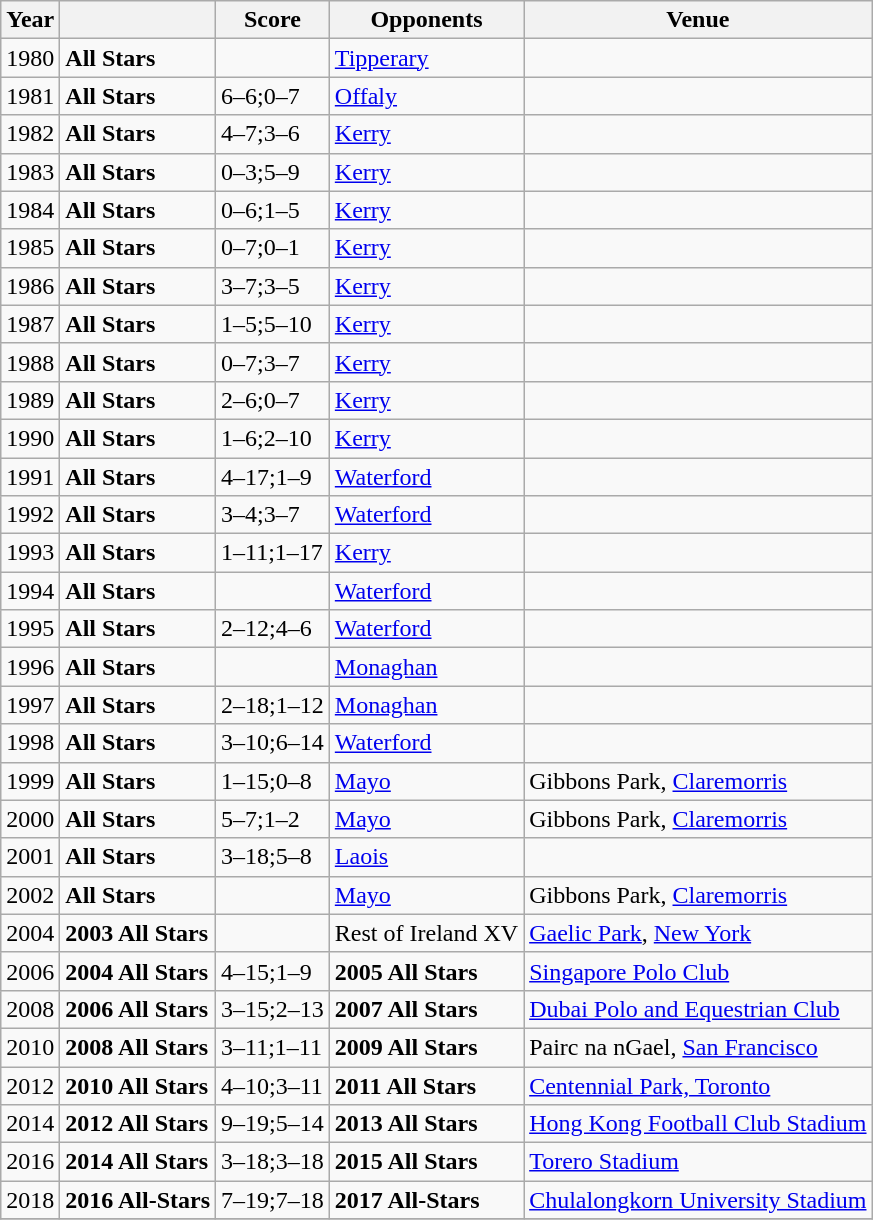<table class="wikitable collapsible">
<tr>
<th>Year</th>
<th></th>
<th>Score</th>
<th>Opponents</th>
<th>Venue</th>
</tr>
<tr>
<td>1980</td>
<td><strong>All Stars</strong></td>
<td></td>
<td><a href='#'>Tipperary</a></td>
<td></td>
</tr>
<tr>
<td>1981 </td>
<td><strong>All Stars</strong></td>
<td>6–6;0–7</td>
<td><a href='#'>Offaly</a></td>
<td></td>
</tr>
<tr>
<td>1982 </td>
<td><strong>All Stars</strong></td>
<td>4–7;3–6</td>
<td><a href='#'>Kerry</a></td>
<td></td>
</tr>
<tr>
<td>1983 </td>
<td><strong>All Stars</strong></td>
<td>0–3;5–9</td>
<td><a href='#'>Kerry</a></td>
<td></td>
</tr>
<tr>
<td>1984 </td>
<td><strong>All Stars</strong></td>
<td>0–6;1–5</td>
<td><a href='#'>Kerry</a></td>
<td></td>
</tr>
<tr>
<td>1985 </td>
<td><strong>All Stars</strong></td>
<td>0–7;0–1</td>
<td><a href='#'>Kerry</a></td>
<td></td>
</tr>
<tr>
<td>1986 </td>
<td><strong>All Stars</strong></td>
<td>3–7;3–5</td>
<td><a href='#'>Kerry</a></td>
<td></td>
</tr>
<tr>
<td>1987 </td>
<td><strong>All Stars</strong></td>
<td>1–5;5–10</td>
<td><a href='#'>Kerry</a></td>
<td></td>
</tr>
<tr>
<td>1988 </td>
<td><strong>All Stars</strong></td>
<td>0–7;3–7</td>
<td><a href='#'>Kerry</a></td>
<td></td>
</tr>
<tr>
<td>1989 </td>
<td><strong>All Stars</strong></td>
<td>2–6;0–7</td>
<td><a href='#'>Kerry</a></td>
<td></td>
</tr>
<tr>
<td>1990 </td>
<td><strong>All Stars</strong></td>
<td>1–6;2–10</td>
<td><a href='#'>Kerry</a></td>
<td></td>
</tr>
<tr>
<td>1991 </td>
<td><strong>All Stars</strong></td>
<td>4–17;1–9</td>
<td><a href='#'>Waterford</a></td>
<td></td>
</tr>
<tr>
<td>1992 </td>
<td><strong>All Stars</strong></td>
<td>3–4;3–7</td>
<td><a href='#'>Waterford</a></td>
<td></td>
</tr>
<tr>
<td>1993 </td>
<td><strong>All Stars</strong></td>
<td>1–11;1–17</td>
<td><a href='#'>Kerry</a></td>
<td></td>
</tr>
<tr>
<td>1994</td>
<td><strong>All Stars</strong></td>
<td></td>
<td><a href='#'>Waterford</a></td>
<td></td>
</tr>
<tr>
<td>1995 </td>
<td><strong>All Stars</strong></td>
<td>2–12;4–6</td>
<td><a href='#'>Waterford</a></td>
<td></td>
</tr>
<tr>
<td>1996</td>
<td><strong>All Stars</strong></td>
<td></td>
<td><a href='#'>Monaghan</a></td>
<td></td>
</tr>
<tr>
<td>1997 </td>
<td><strong>All Stars</strong></td>
<td>2–18;1–12</td>
<td><a href='#'>Monaghan</a></td>
<td></td>
</tr>
<tr>
<td>1998 </td>
<td><strong>All Stars</strong></td>
<td>3–10;6–14</td>
<td><a href='#'>Waterford</a></td>
<td></td>
</tr>
<tr>
<td>1999 </td>
<td><strong>All Stars</strong></td>
<td>1–15;0–8</td>
<td><a href='#'>Mayo</a></td>
<td>Gibbons Park, <a href='#'>Claremorris</a></td>
</tr>
<tr>
<td>2000 </td>
<td><strong>All Stars</strong></td>
<td>5–7;1–2</td>
<td><a href='#'>Mayo</a></td>
<td>Gibbons Park, <a href='#'>Claremorris</a></td>
</tr>
<tr>
<td>2001 </td>
<td><strong>All Stars</strong></td>
<td>3–18;5–8</td>
<td><a href='#'>Laois</a></td>
<td></td>
</tr>
<tr>
<td>2002 </td>
<td><strong>All Stars</strong></td>
<td><em></em></td>
<td><a href='#'>Mayo</a></td>
<td>Gibbons Park, <a href='#'>Claremorris</a></td>
</tr>
<tr>
<td>2004 </td>
<td><strong>2003 All Stars</strong></td>
<td><em></em></td>
<td>Rest of Ireland XV</td>
<td><a href='#'>Gaelic Park</a>, <a href='#'>New York</a></td>
</tr>
<tr>
<td>2006 </td>
<td><strong>2004 All Stars</strong></td>
<td>4–15;1–9</td>
<td><strong>2005 All Stars</strong></td>
<td><a href='#'>Singapore Polo Club</a></td>
</tr>
<tr>
<td>2008 </td>
<td><strong>2006 All Stars</strong></td>
<td>3–15;2–13</td>
<td><strong>2007 All Stars</strong></td>
<td><a href='#'>Dubai Polo and Equestrian Club</a></td>
</tr>
<tr>
<td>2010 </td>
<td><strong>2008 All Stars</strong></td>
<td>3–11;1–11</td>
<td><strong>2009 All Stars</strong></td>
<td>Pairc na nGael, <a href='#'>San Francisco</a></td>
</tr>
<tr>
<td>2012 </td>
<td><strong>2010 All Stars</strong></td>
<td>4–10;3–11</td>
<td><strong>2011 All Stars</strong></td>
<td><a href='#'>Centennial Park, Toronto</a></td>
</tr>
<tr>
<td>2014 </td>
<td><strong>2012 All Stars</strong></td>
<td>9–19;5–14</td>
<td><strong>2013 All Stars</strong></td>
<td><a href='#'>Hong Kong Football Club Stadium</a></td>
</tr>
<tr>
<td>2016 </td>
<td><strong>2014 All Stars</strong></td>
<td>3–18;3–18 <em></em></td>
<td><strong>2015 All Stars</strong></td>
<td><a href='#'>Torero Stadium</a></td>
</tr>
<tr>
<td>2018 </td>
<td><strong>2016 All-Stars</strong></td>
<td>7–19;7–18</td>
<td><strong>2017 All-Stars</strong></td>
<td><a href='#'>Chulalongkorn University Stadium</a></td>
</tr>
<tr>
</tr>
</table>
